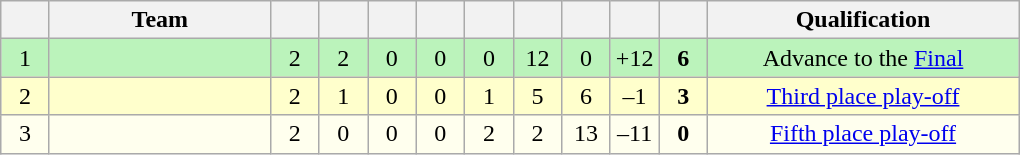<table class="wikitable" style="text-align: center;">
<tr>
<th width="25"></th>
<th width="140">Team</th>
<th width="25"></th>
<th width="25"></th>
<th width="25"></th>
<th width="25"></th>
<th width="25"></th>
<th width="25"></th>
<th width="25"></th>
<th width="25"></th>
<th width="25"></th>
<th width="200">Qualification</th>
</tr>
<tr style="background-color: #bbf3bb;">
<td>1</td>
<td align=left></td>
<td>2</td>
<td>2</td>
<td>0</td>
<td>0</td>
<td>0</td>
<td>12</td>
<td>0</td>
<td>+12</td>
<td><strong>6</strong></td>
<td>Advance to the <a href='#'>Final</a></td>
</tr>
<tr style="background-color: #FFFFCC;">
<td>2</td>
<td align=left></td>
<td>2</td>
<td>1</td>
<td>0</td>
<td>0</td>
<td>1</td>
<td>5</td>
<td>6</td>
<td>–1</td>
<td><strong>3</strong></td>
<td><a href='#'>Third place play-off</a></td>
</tr>
<tr style="background-color: #FFFFEE;">
<td>3</td>
<td align=left></td>
<td>2</td>
<td>0</td>
<td>0</td>
<td>0</td>
<td>2</td>
<td>2</td>
<td>13</td>
<td>–11</td>
<td><strong>0</strong></td>
<td><a href='#'>Fifth place play-off</a></td>
</tr>
</table>
